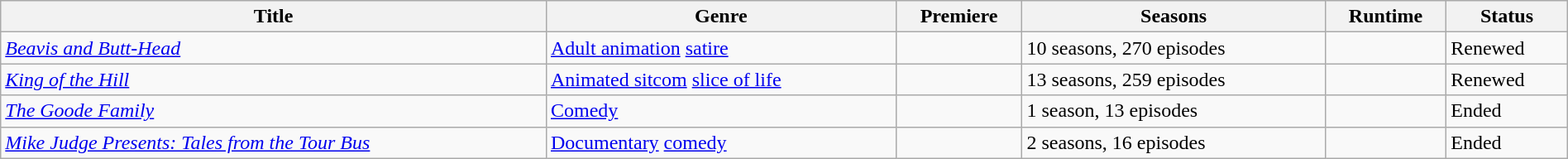<table class="wikitable sortable" style="width:100%">
<tr>
<th>Title</th>
<th>Genre</th>
<th>Premiere</th>
<th>Seasons</th>
<th>Runtime</th>
<th>Status</th>
</tr>
<tr>
<td><em><a href='#'>Beavis and Butt-Head</a></em></td>
<td><a href='#'>Adult animation</a> <a href='#'>satire</a></td>
<td></td>
<td>10 seasons, 270 episodes</td>
<td></td>
<td>Renewed </td>
</tr>
<tr>
<td><em><a href='#'>King of the Hill</a></em></td>
<td><a href='#'>Animated sitcom</a> <a href='#'>slice of life</a></td>
<td></td>
<td>13 seasons, 259 episodes</td>
<td></td>
<td>Renewed </td>
</tr>
<tr>
<td><em><a href='#'>The Goode Family</a></em></td>
<td><a href='#'>Comedy</a></td>
<td></td>
<td>1 season, 13 episodes</td>
<td></td>
<td>Ended </td>
</tr>
<tr>
<td><em><a href='#'>Mike Judge Presents: Tales from the Tour Bus</a></em></td>
<td><a href='#'>Documentary</a> <a href='#'>comedy</a></td>
<td></td>
<td>2 seasons, 16 episodes</td>
<td></td>
<td>Ended</td>
</tr>
</table>
